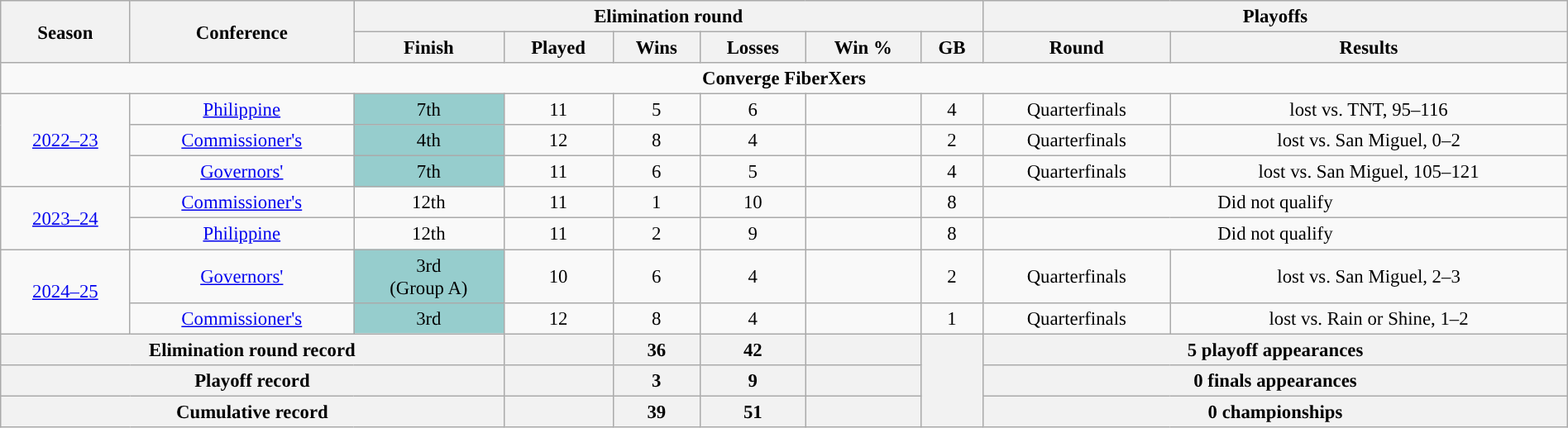<table class="wikitable" style="width:100%; text-align:center; font-size:95%">
<tr>
<th rowspan=2>Season</th>
<th rowspan=2>Conference</th>
<th colspan=6>Elimination round</th>
<th colspan=2>Playoffs</th>
</tr>
<tr>
<th>Finish</th>
<th>Played</th>
<th>Wins</th>
<th>Losses</th>
<th>Win %</th>
<th>GB</th>
<th>Round</th>
<th>Results</th>
</tr>
<tr>
<td align="center" colspan="10"><strong>Converge FiberXers</strong></td>
</tr>
<tr>
<td rowspan=3><a href='#'>2022–23</a> <br> </td>
<td><a href='#'>Philippine</a></td>
<td bgcolor="#96CDCD">7th</td>
<td>11</td>
<td>5</td>
<td>6</td>
<td></td>
<td>4</td>
<td>Quarterfinals</td>
<td>lost vs. TNT, 95–116</td>
</tr>
<tr>
<td><a href='#'>Commissioner's</a></td>
<td bgcolor="#96CDCD">4th</td>
<td>12</td>
<td>8</td>
<td>4</td>
<td></td>
<td>2</td>
<td>Quarterfinals</td>
<td>lost vs. San Miguel, 0–2</td>
</tr>
<tr>
<td><a href='#'>Governors'</a></td>
<td bgcolor="#96CDCD">7th</td>
<td>11</td>
<td>6</td>
<td>5</td>
<td></td>
<td>4</td>
<td>Quarterfinals</td>
<td>lost vs. San Miguel, 105–121</td>
</tr>
<tr>
<td rowspan=2><a href='#'>2023–24</a> <br> </td>
<td><a href='#'>Commissioner's</a></td>
<td>12th</td>
<td>11</td>
<td>1</td>
<td>10</td>
<td></td>
<td>8</td>
<td colspan=2>Did not qualify</td>
</tr>
<tr>
<td><a href='#'>Philippine</a></td>
<td>12th</td>
<td>11</td>
<td>2</td>
<td>9</td>
<td></td>
<td>8</td>
<td colspan=2>Did not qualify</td>
</tr>
<tr>
<td rowspan=2><a href='#'>2024–25</a> <br> </td>
<td><a href='#'>Governors'</a></td>
<td bgcolor="#96CDCD">3rd <br> (Group A)</td>
<td>10</td>
<td>6</td>
<td>4</td>
<td></td>
<td>2</td>
<td>Quarterfinals</td>
<td>lost vs. San Miguel, 2–3</td>
</tr>
<tr>
<td><a href='#'>Commissioner's</a></td>
<td bgcolor="#96CDCD">3rd</td>
<td>12</td>
<td>8</td>
<td>4</td>
<td></td>
<td>1</td>
<td>Quarterfinals</td>
<td>lost vs. Rain or Shine, 1–2</td>
</tr>
<tr>
<th colspan=3>Elimination round record</th>
<th></th>
<th>36</th>
<th>42</th>
<th></th>
<th rowspan=3></th>
<th colspan=2>5 playoff appearances</th>
</tr>
<tr>
<th colspan=3>Playoff record</th>
<th></th>
<th>3</th>
<th>9</th>
<th></th>
<th colspan=2>0 finals appearances</th>
</tr>
<tr>
<th colspan=3>Cumulative record</th>
<th></th>
<th>39</th>
<th>51</th>
<th></th>
<th colspan=2>0 championships</th>
</tr>
</table>
